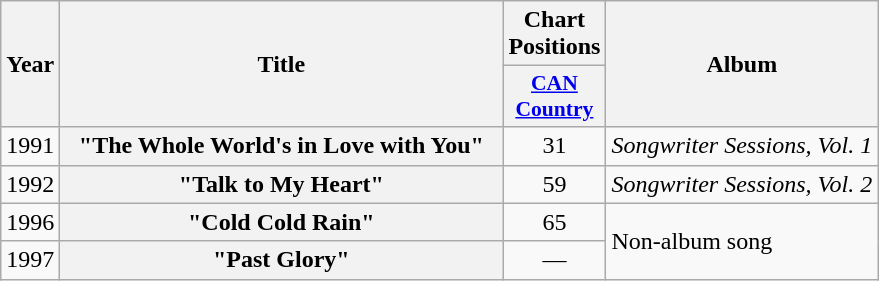<table class="wikitable plainrowheaders" style=text-align:center;>
<tr>
<th scope="col" rowspan="2">Year</th>
<th scope="col" rowspan="2" style="width:18em;">Title</th>
<th scope="col" colspan="1">Chart Positions</th>
<th scope="col" rowspan="2">Album</th>
</tr>
<tr>
<th style="width:4em;font-size:90%;"><a href='#'>CAN Country</a></th>
</tr>
<tr>
<td>1991</td>
<th scope="row">"The Whole World's in Love with You"</th>
<td>31</td>
<td align="left"><em>Songwriter Sessions, Vol. 1</em></td>
</tr>
<tr>
<td>1992</td>
<th scope="row">"Talk to My Heart"</th>
<td>59</td>
<td align="left"><em>Songwriter Sessions, Vol. 2</em></td>
</tr>
<tr>
<td>1996</td>
<th scope="row">"Cold Cold Rain"</th>
<td>65</td>
<td rowspan="2" align="left">Non-album song</td>
</tr>
<tr>
<td>1997</td>
<th scope="row">"Past Glory"</th>
<td>—</td>
</tr>
</table>
